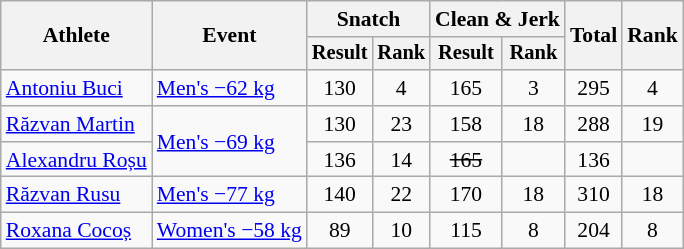<table class=wikitable style="font-size:90%">
<tr>
<th rowspan="2">Athlete</th>
<th rowspan="2">Event</th>
<th colspan="2">Snatch</th>
<th colspan="2">Clean & Jerk</th>
<th rowspan="2">Total</th>
<th rowspan="2">Rank</th>
</tr>
<tr style="font-size:95%">
<th>Result</th>
<th>Rank</th>
<th>Result</th>
<th>Rank</th>
</tr>
<tr align=center>
<td align=left><a href='#'>Antoniu Buci</a></td>
<td align=left><a href='#'>Men's −62 kg</a></td>
<td>130</td>
<td>4</td>
<td>165</td>
<td>3</td>
<td>295</td>
<td>4</td>
</tr>
<tr align=center>
<td align=left><a href='#'>Răzvan Martin</a></td>
<td align=left rowspan=2><a href='#'>Men's −69 kg</a></td>
<td>130</td>
<td>23</td>
<td>158</td>
<td>18</td>
<td>288</td>
<td>19</td>
</tr>
<tr align=center>
<td align=left><a href='#'>Alexandru Roșu</a></td>
<td>136</td>
<td>14</td>
<td><s>165</s></td>
<td></td>
<td>136</td>
<td></td>
</tr>
<tr align=center>
<td align=left><a href='#'>Răzvan Rusu</a></td>
<td align=left><a href='#'>Men's −77 kg</a></td>
<td>140</td>
<td>22</td>
<td>170</td>
<td>18</td>
<td>310</td>
<td>18</td>
</tr>
<tr align=center>
<td align=left><a href='#'>Roxana Cocoș</a></td>
<td align=left><a href='#'>Women's −58 kg</a></td>
<td>89</td>
<td>10</td>
<td>115</td>
<td>8</td>
<td>204</td>
<td>8</td>
</tr>
</table>
